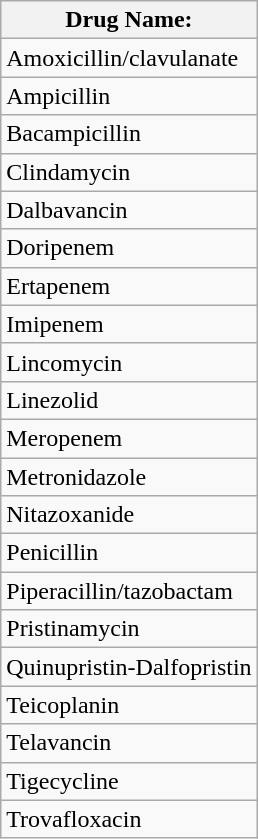<table class="wikitable">
<tr>
<th>Drug Name:</th>
</tr>
<tr>
<td>Amoxicillin/clavulanate</td>
</tr>
<tr>
<td>Ampicillin</td>
</tr>
<tr>
<td>Bacampicillin</td>
</tr>
<tr>
<td>Clindamycin</td>
</tr>
<tr>
<td>Dalbavancin</td>
</tr>
<tr>
<td>Doripenem</td>
</tr>
<tr>
<td>Ertapenem</td>
</tr>
<tr>
<td>Imipenem</td>
</tr>
<tr>
<td>Lincomycin</td>
</tr>
<tr>
<td>Linezolid</td>
</tr>
<tr>
<td>Meropenem</td>
</tr>
<tr>
<td>Metronidazole</td>
</tr>
<tr>
<td>Nitazoxanide</td>
</tr>
<tr>
<td>Penicillin</td>
</tr>
<tr>
<td>Piperacillin/tazobactam</td>
</tr>
<tr>
<td>Pristinamycin</td>
</tr>
<tr>
<td>Quinupristin-Dalfopristin</td>
</tr>
<tr>
<td>Teicoplanin</td>
</tr>
<tr>
<td>Telavancin</td>
</tr>
<tr>
<td>Tigecycline</td>
</tr>
<tr>
<td>Trovafloxacin</td>
</tr>
</table>
